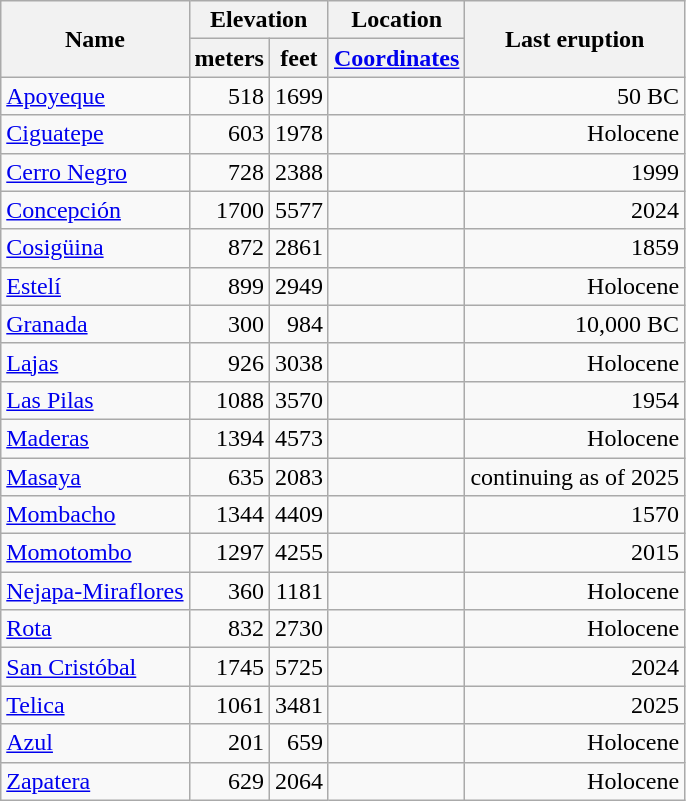<table class="wikitable sortable">
<tr>
<th rowspan="2">Name</th>
<th colspan="2">Elevation</th>
<th>Location</th>
<th rowspan="2">Last eruption</th>
</tr>
<tr>
<th>meters</th>
<th>feet</th>
<th><a href='#'>Coordinates</a></th>
</tr>
<tr align="right">
<td align="left"><a href='#'>Apoyeque</a></td>
<td>518</td>
<td>1699</td>
<td></td>
<td>50 BC</td>
</tr>
<tr align="right">
<td align="left"><a href='#'>Ciguatepe</a></td>
<td>603</td>
<td>1978</td>
<td></td>
<td>Holocene</td>
</tr>
<tr align="right">
<td align="left"><a href='#'>Cerro Negro</a></td>
<td>728</td>
<td>2388</td>
<td></td>
<td>1999</td>
</tr>
<tr align="right">
<td align="left"><a href='#'>Concepción</a></td>
<td>1700</td>
<td>5577</td>
<td></td>
<td>2024</td>
</tr>
<tr align="right">
<td align="left"><a href='#'>Cosigüina</a></td>
<td>872</td>
<td>2861</td>
<td></td>
<td>1859</td>
</tr>
<tr align="right">
<td align="left"><a href='#'>Estelí</a></td>
<td>899</td>
<td>2949</td>
<td></td>
<td>Holocene</td>
</tr>
<tr align="right">
<td align="left"><a href='#'>Granada</a></td>
<td>300</td>
<td>984</td>
<td></td>
<td>10,000 BC</td>
</tr>
<tr align="right">
<td align="left"><a href='#'>Lajas</a></td>
<td>926</td>
<td>3038</td>
<td></td>
<td>Holocene</td>
</tr>
<tr align="right">
<td align="left"><a href='#'>Las Pilas</a></td>
<td>1088</td>
<td>3570</td>
<td></td>
<td>1954</td>
</tr>
<tr align="right">
<td align="left"><a href='#'>Maderas</a></td>
<td>1394</td>
<td>4573</td>
<td></td>
<td>Holocene</td>
</tr>
<tr align="right">
<td align="left"><a href='#'>Masaya</a></td>
<td>635</td>
<td>2083</td>
<td></td>
<td>continuing as of 2025</td>
</tr>
<tr align="right">
<td align="left"><a href='#'>Mombacho</a></td>
<td>1344</td>
<td>4409</td>
<td></td>
<td>1570</td>
</tr>
<tr align="right">
<td align="left"><a href='#'>Momotombo</a></td>
<td>1297</td>
<td>4255</td>
<td></td>
<td>2015</td>
</tr>
<tr align="right">
<td align="left"><a href='#'>Nejapa-Miraflores</a></td>
<td>360</td>
<td>1181</td>
<td></td>
<td>Holocene</td>
</tr>
<tr align="right">
<td align="left"><a href='#'>Rota</a></td>
<td>832</td>
<td>2730</td>
<td></td>
<td>Holocene</td>
</tr>
<tr align="right">
<td align="left"><a href='#'>San Cristóbal</a></td>
<td>1745</td>
<td>5725</td>
<td></td>
<td>2024</td>
</tr>
<tr align="right">
<td align="left"><a href='#'>Telica</a></td>
<td>1061</td>
<td>3481</td>
<td></td>
<td>2025</td>
</tr>
<tr align="right">
<td align="left"><a href='#'>Azul</a></td>
<td>201</td>
<td>659</td>
<td></td>
<td>Holocene</td>
</tr>
<tr align="right">
<td align="left"><a href='#'>Zapatera</a></td>
<td>629</td>
<td>2064</td>
<td></td>
<td>Holocene</td>
</tr>
</table>
